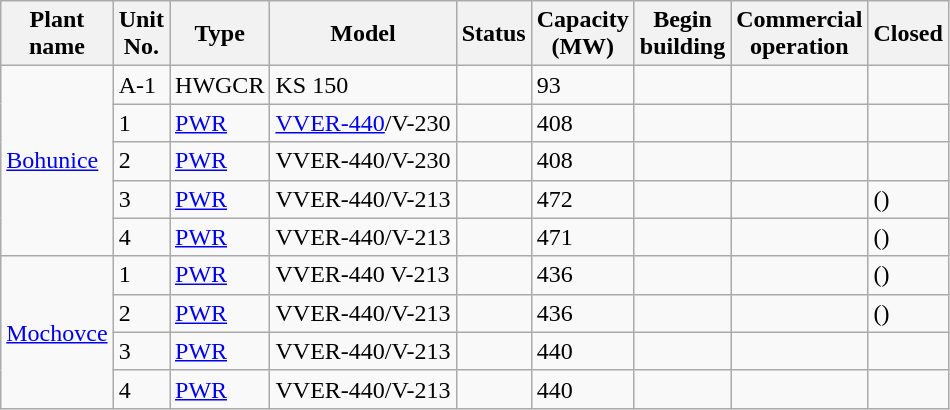<table class="wikitable sortable mw-datatable">
<tr>
<th>Plant<br>name</th>
<th>Unit<br>No.</th>
<th>Type</th>
<th>Model</th>
<th>Status</th>
<th>Capacity<br>(MW)</th>
<th>Begin<br>building</th>
<th>Commercial<br>operation</th>
<th>Closed</th>
</tr>
<tr>
<td rowspan=5><a href='#'>Bohunice</a></td>
<td>A-1</td>
<td>HWGCR</td>
<td>KS 150</td>
<td></td>
<td>93</td>
<td></td>
<td></td>
<td></td>
</tr>
<tr>
<td>1</td>
<td><a href='#'>PWR</a></td>
<td><a href='#'>VVER-440</a>/V-230</td>
<td></td>
<td>408</td>
<td></td>
<td></td>
<td></td>
</tr>
<tr>
<td>2</td>
<td><a href='#'>PWR</a></td>
<td>VVER-440/V-230</td>
<td></td>
<td>408</td>
<td></td>
<td></td>
<td></td>
</tr>
<tr>
<td>3</td>
<td><a href='#'>PWR</a></td>
<td>VVER-440/V-213</td>
<td></td>
<td>472</td>
<td></td>
<td></td>
<td>()</td>
</tr>
<tr>
<td>4</td>
<td><a href='#'>PWR</a></td>
<td>VVER-440/V-213</td>
<td></td>
<td>471</td>
<td></td>
<td></td>
<td>()</td>
</tr>
<tr>
<td rowspan=4><a href='#'>Mochovce</a></td>
<td>1</td>
<td><a href='#'>PWR</a></td>
<td>VVER-440 V-213</td>
<td></td>
<td>436</td>
<td></td>
<td></td>
<td>()</td>
</tr>
<tr>
<td>2</td>
<td><a href='#'>PWR</a></td>
<td>VVER-440/V-213</td>
<td></td>
<td>436</td>
<td></td>
<td></td>
<td>()</td>
</tr>
<tr>
<td>3</td>
<td><a href='#'>PWR</a></td>
<td>VVER-440/V-213</td>
<td></td>
<td>440</td>
<td></td>
<td></td>
<td></td>
</tr>
<tr>
<td>4</td>
<td><a href='#'>PWR</a></td>
<td>VVER-440/V-213</td>
<td></td>
<td>440</td>
<td></td>
<td></td>
<td></td>
</tr>
</table>
